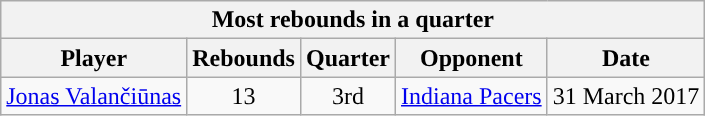<table class="wikitable" style="text-align:center">
<tr>
<th colspan="5">Most rebounds in a quarter</th>
</tr>
<tr>
<th>Player</th>
<th>Rebounds</th>
<th>Quarter</th>
<th>Opponent</th>
<th>Date</th>
</tr>
<tr>
<td><a href='#'>Jonas Valančiūnas</a></td>
<td>13</td>
<td>3rd</td>
<td><a href='#'>Indiana Pacers</a></td>
<td>31 March 2017</td>
</tr>
</table>
